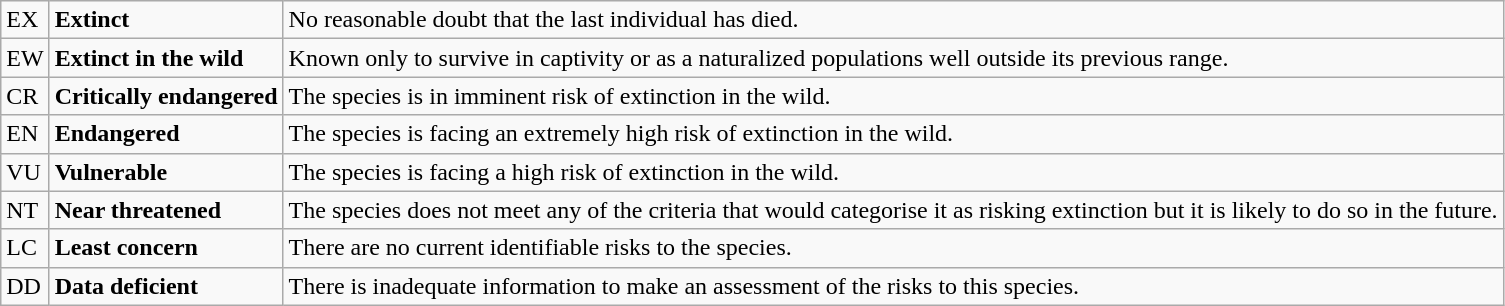<table class="wikitable" style="text-align:left">
<tr>
<td>EX</td>
<td><strong>Extinct</strong></td>
<td>No reasonable doubt that the last individual has died.</td>
</tr>
<tr>
<td>EW</td>
<td><strong>Extinct in the wild</strong></td>
<td>Known only to survive in captivity or as a naturalized populations well outside its previous range.</td>
</tr>
<tr>
<td>CR</td>
<td><strong>Critically endangered</strong></td>
<td>The species is in imminent risk of extinction in the wild.</td>
</tr>
<tr>
<td>EN</td>
<td><strong>Endangered</strong></td>
<td>The species is facing an extremely high risk of extinction in the wild.</td>
</tr>
<tr>
<td>VU</td>
<td><strong>Vulnerable</strong></td>
<td>The species is facing a high risk of extinction in the wild.</td>
</tr>
<tr>
<td>NT</td>
<td><strong>Near threatened</strong></td>
<td>The species does not meet any of the criteria that would categorise it as risking extinction but it is likely to do so in the future.</td>
</tr>
<tr>
<td>LC</td>
<td><strong>Least concern</strong></td>
<td>There are no current identifiable risks to the species.</td>
</tr>
<tr>
<td>DD</td>
<td><strong>Data deficient</strong></td>
<td>There is inadequate information to make an assessment of the risks to this species.</td>
</tr>
</table>
